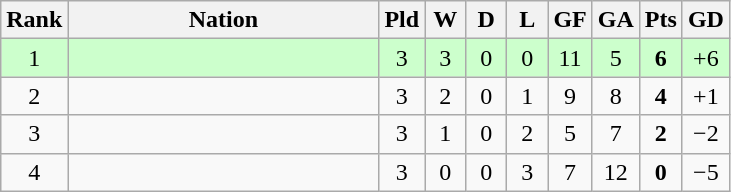<table class="wikitable" style="text-align: center;">
<tr>
<th width=5>Rank</th>
<th width=200>Nation</th>
<th width=20>Pld</th>
<th width=20>W</th>
<th width=20>D</th>
<th width=20>L</th>
<th width=20>GF</th>
<th width=20>GA</th>
<th width=20>Pts</th>
<th width=20>GD</th>
</tr>
<tr style="background:#cfc;">
<td>1</td>
<td style="text-align:left"></td>
<td>3</td>
<td>3</td>
<td>0</td>
<td>0</td>
<td>11</td>
<td>5</td>
<td><strong>6</strong></td>
<td>+6</td>
</tr>
<tr>
<td>2</td>
<td style="text-align:left"></td>
<td>3</td>
<td>2</td>
<td>0</td>
<td>1</td>
<td>9</td>
<td>8</td>
<td><strong>4</strong></td>
<td>+1</td>
</tr>
<tr>
<td>3</td>
<td style="text-align:left"></td>
<td>3</td>
<td>1</td>
<td>0</td>
<td>2</td>
<td>5</td>
<td>7</td>
<td><strong>2</strong></td>
<td>−2</td>
</tr>
<tr>
<td>4</td>
<td style="text-align:left"></td>
<td>3</td>
<td>0</td>
<td>0</td>
<td>3</td>
<td>7</td>
<td>12</td>
<td><strong>0</strong></td>
<td>−5</td>
</tr>
</table>
